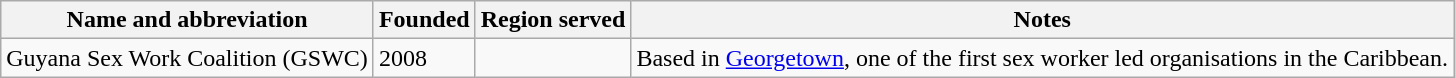<table class="wikitable sortable">
<tr>
<th>Name and abbreviation</th>
<th>Founded</th>
<th>Region served</th>
<th>Notes</th>
</tr>
<tr>
<td>Guyana Sex Work Coalition (GSWC)</td>
<td>2008</td>
<td></td>
<td>Based in <a href='#'>Georgetown</a>, one of the first sex worker led organisations in the Caribbean.</td>
</tr>
</table>
